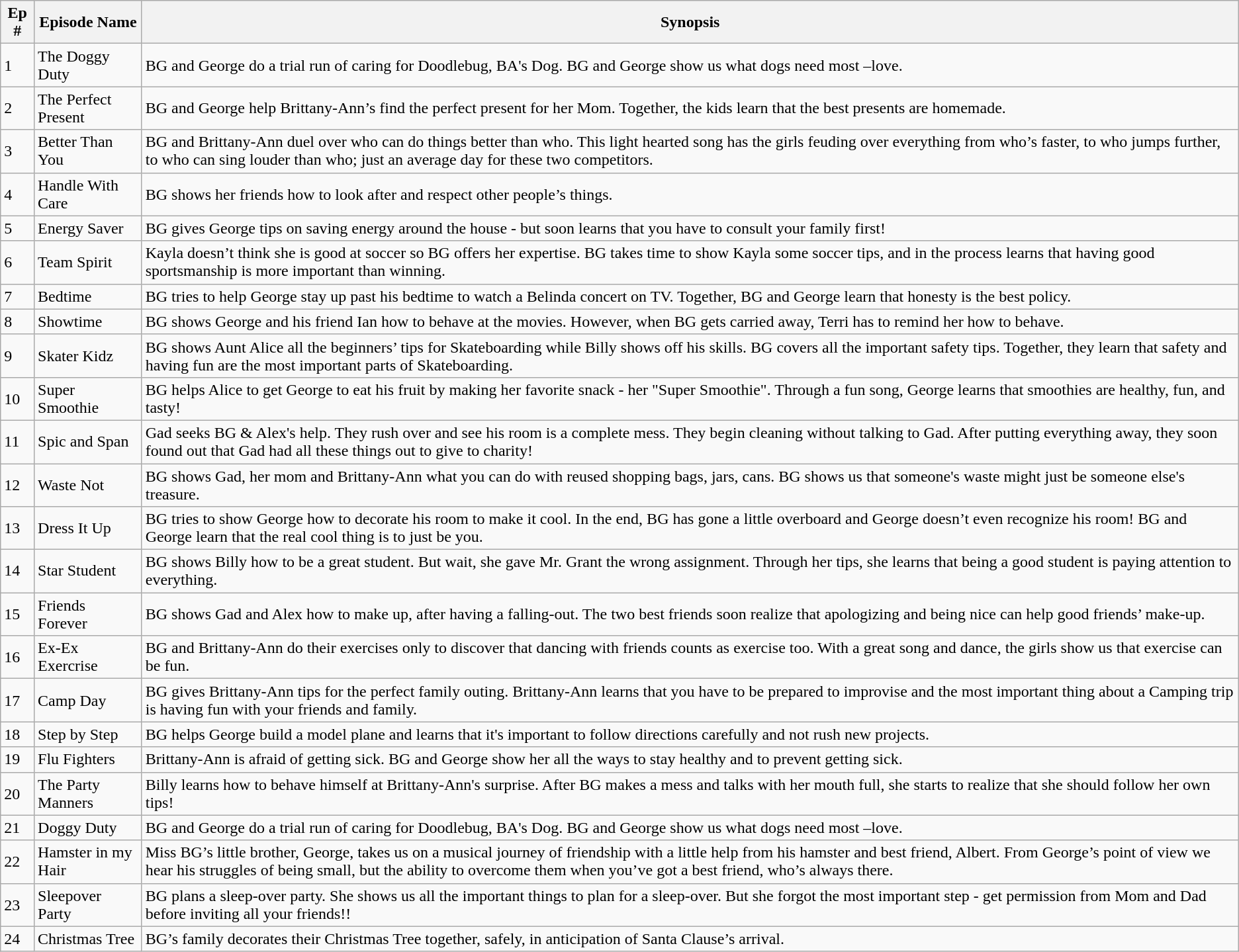<table class="wikitable">
<tr>
<th>Ep #</th>
<th>Episode Name</th>
<th>Synopsis</th>
</tr>
<tr>
<td>1</td>
<td>The Doggy Duty</td>
<td>BG and George do a trial run of caring for Doodlebug, BA's Dog. BG and George show us what dogs need most –love.</td>
</tr>
<tr>
<td>2</td>
<td>The Perfect Present</td>
<td>BG and George help Brittany-Ann’s find the perfect present for her Mom. Together, the kids learn that the best presents are homemade.</td>
</tr>
<tr>
<td>3</td>
<td>Better Than You</td>
<td>BG and Brittany-Ann duel over who can do things better than who. This light hearted song has the girls feuding over everything from who’s faster, to who jumps further, to who can sing louder than who; just an average day for these two competitors.</td>
</tr>
<tr>
<td>4</td>
<td>Handle With Care</td>
<td>BG shows her friends how to look after and respect other people’s things.</td>
</tr>
<tr>
<td>5</td>
<td>Energy Saver</td>
<td>BG gives George tips on saving energy around the house - but soon learns that you have to consult your family first!</td>
</tr>
<tr>
<td>6</td>
<td>Team Spirit</td>
<td>Kayla doesn’t think she is good at soccer so BG offers her expertise. BG takes time to show Kayla some soccer tips, and in the process learns that having good sportsmanship is more important than winning.</td>
</tr>
<tr>
<td>7</td>
<td>Bedtime</td>
<td>BG tries to help George stay up past his bedtime to watch a Belinda concert on TV. Together, BG and George learn that honesty is the best policy.</td>
</tr>
<tr>
<td>8</td>
<td>Showtime</td>
<td>BG shows George and his friend Ian how to behave at the movies. However, when BG gets carried away, Terri has to remind her how to behave.</td>
</tr>
<tr>
<td>9</td>
<td>Skater Kidz</td>
<td>BG shows Aunt Alice all the beginners’ tips for Skateboarding while Billy shows off his skills. BG covers all the important safety tips. Together, they learn that safety and having fun are the most important parts of Skateboarding.</td>
</tr>
<tr>
<td>10</td>
<td>Super Smoothie</td>
<td>BG helps Alice to get George to eat his fruit by making her favorite snack - her "Super Smoothie". Through a fun song, George learns that smoothies are healthy, fun, and tasty!</td>
</tr>
<tr>
<td>11</td>
<td>Spic and Span</td>
<td>Gad seeks BG & Alex's help. They rush over and see his room is a complete mess. They begin cleaning without talking to Gad. After putting everything away, they soon found out that Gad had all these things out to give to charity!</td>
</tr>
<tr>
<td>12</td>
<td>Waste Not</td>
<td>BG shows Gad, her mom and Brittany-Ann what you can do with reused shopping bags, jars, cans. BG shows us that someone's waste might just be someone else's treasure.</td>
</tr>
<tr>
<td>13</td>
<td>Dress It Up</td>
<td>BG tries to show George how to decorate his room to make it cool. In the end, BG has gone a little overboard and George doesn’t even recognize his room! BG and George learn that the real cool thing is to just be you.</td>
</tr>
<tr>
<td>14</td>
<td>Star Student</td>
<td>BG shows Billy how to be a great student. But wait, she gave Mr. Grant the wrong assignment. Through her tips, she learns that being a good student is paying attention to everything.</td>
</tr>
<tr>
<td>15</td>
<td>Friends Forever</td>
<td>BG shows Gad and Alex how to make up, after having a falling-out. The two best friends soon realize that apologizing and being nice can help good friends’ make-up.</td>
</tr>
<tr>
<td>16</td>
<td>Ex-Ex Exercrise</td>
<td>BG and Brittany-Ann do their exercises only to discover that dancing with friends counts as exercise too. With a great song and dance, the girls show us that exercise can be fun.</td>
</tr>
<tr>
<td>17</td>
<td>Camp Day</td>
<td>BG gives Brittany-Ann tips for the perfect family outing. Brittany-Ann learns that you have to be prepared to improvise and the most important thing about a Camping trip is having fun with your friends and family.</td>
</tr>
<tr>
<td>18</td>
<td>Step by Step</td>
<td>BG helps George build a model plane and learns that it's important to follow directions carefully and not rush new projects.</td>
</tr>
<tr>
<td>19</td>
<td>Flu Fighters</td>
<td>Brittany-Ann is afraid of getting sick. BG and George show her all the ways to stay healthy and to prevent getting sick.</td>
</tr>
<tr>
<td>20</td>
<td>The Party Manners</td>
<td>Billy learns how to behave himself at Brittany-Ann's surprise. After BG makes a mess and talks with her mouth full, she starts to realize that she should follow her own tips!</td>
</tr>
<tr>
<td>21</td>
<td>Doggy Duty</td>
<td>BG and George do a trial run of caring for Doodlebug, BA's Dog. BG and George show us what dogs need most –love.</td>
</tr>
<tr>
<td>22</td>
<td>Hamster in my Hair</td>
<td>Miss BG’s little brother, George, takes us on a musical journey of friendship with a little help from his hamster and best friend, Albert. From George’s point of view we hear his struggles of being small, but the ability to overcome them when you’ve got a best friend, who’s always there.</td>
</tr>
<tr>
<td>23</td>
<td>Sleepover Party</td>
<td>BG plans a sleep-over party. She shows us all the important things to plan for a sleep-over. But she forgot the most important step - get permission from Mom and Dad before inviting all your friends!!</td>
</tr>
<tr>
<td>24</td>
<td>Christmas Tree</td>
<td>BG’s family decorates their Christmas Tree together, safely, in anticipation of Santa Clause’s arrival.</td>
</tr>
</table>
